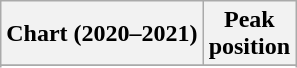<table class="wikitable sortable plainrowheaders" style="text-align:center">
<tr>
<th scope="col">Chart (2020–2021)</th>
<th scope="col">Peak<br>position</th>
</tr>
<tr>
</tr>
<tr>
</tr>
<tr>
</tr>
<tr>
</tr>
</table>
